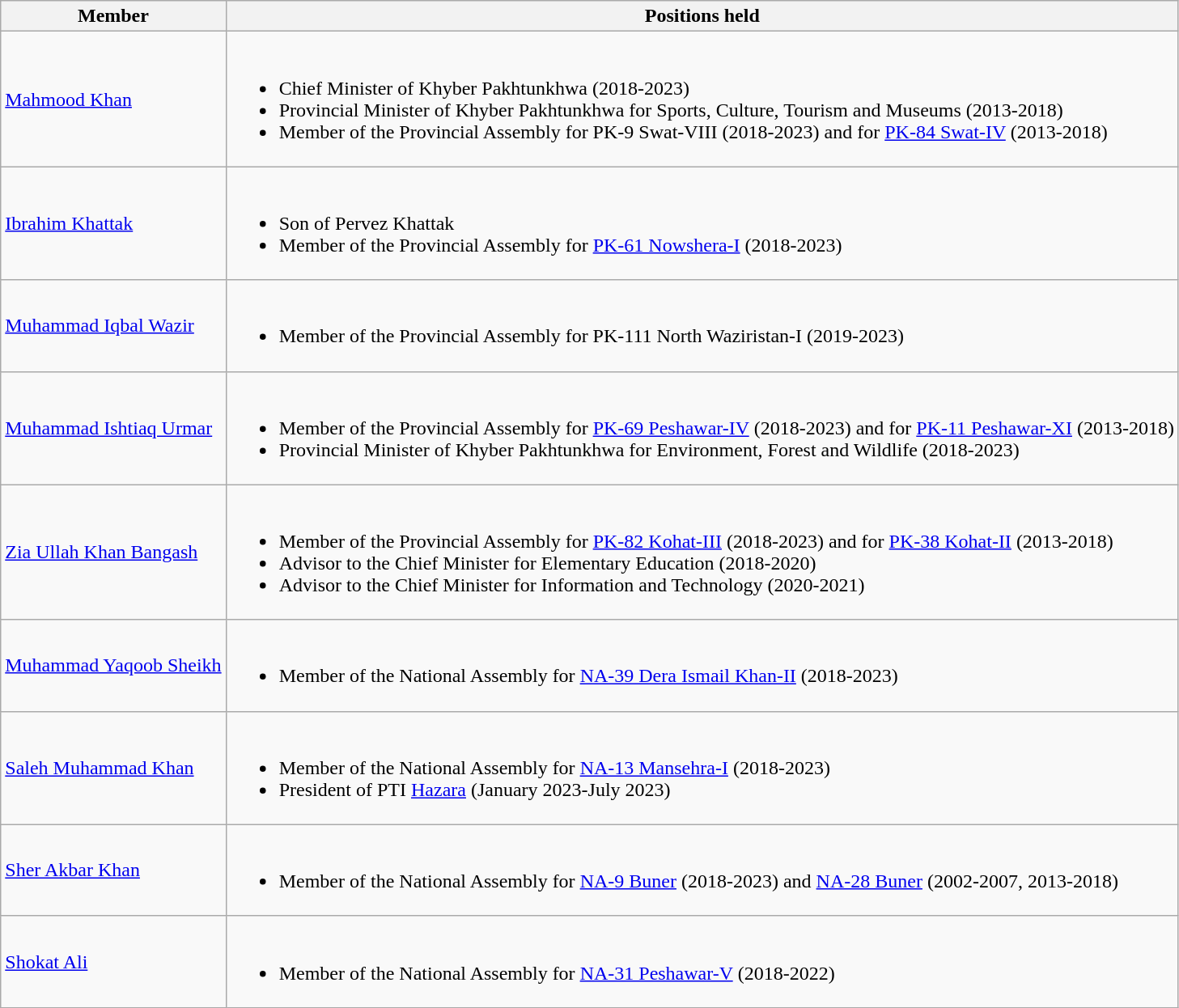<table class="wikitable" style="text-align:left">
<tr>
<th>Member</th>
<th>Positions held</th>
</tr>
<tr>
<td><a href='#'>Mahmood Khan</a></td>
<td><br><ul><li>Chief Minister of Khyber Pakhtunkhwa (2018-2023)</li><li>Provincial Minister of Khyber Pakhtunkhwa for Sports, Culture, Tourism and Museums (2013-2018)</li><li>Member of the Provincial Assembly for PK-9 Swat-VIII (2018-2023) and for <a href='#'>PK-84 Swat-IV</a> (2013-2018)</li></ul></td>
</tr>
<tr>
<td><a href='#'>Ibrahim  Khattak</a></td>
<td><br><ul><li>Son of Pervez Khattak</li><li>Member of the Provincial Assembly for <a href='#'>PK-61 Nowshera-I</a> (2018-2023)</li></ul></td>
</tr>
<tr>
<td><a href='#'>Muhammad Iqbal Wazir</a></td>
<td><br><ul><li>Member of the Provincial Assembly for PK-111 North Waziristan-I (2019-2023)</li></ul></td>
</tr>
<tr>
<td><a href='#'>Muhammad Ishtiaq Urmar</a></td>
<td><br><ul><li>Member of the Provincial Assembly for <a href='#'>PK-69 Peshawar-IV</a> (2018-2023) and for <a href='#'>PK-11 Peshawar-XI</a> (2013-2018)</li><li>Provincial Minister of Khyber Pakhtunkhwa for Environment, Forest and Wildlife (2018-2023)</li></ul></td>
</tr>
<tr>
<td><a href='#'>Zia Ullah Khan Bangash</a></td>
<td><br><ul><li>Member of the Provincial Assembly for <a href='#'>PK-82 Kohat-III</a> (2018-2023) and for <a href='#'>PK-38 Kohat-II</a> (2013-2018)</li><li>Advisor to the Chief Minister for Elementary Education (2018-2020)</li><li>Advisor to the Chief Minister for Information and Technology (2020-2021)</li></ul></td>
</tr>
<tr>
<td><a href='#'>Muhammad Yaqoob Sheikh</a></td>
<td><br><ul><li>Member of the National Assembly for <a href='#'>NA-39 Dera Ismail Khan-II</a> (2018-2023)</li></ul></td>
</tr>
<tr>
<td><a href='#'>Saleh Muhammad Khan</a></td>
<td><br><ul><li>Member of the National Assembly for <a href='#'>NA-13 Mansehra-I</a> (2018-2023)</li><li>President of PTI <a href='#'>Hazara</a> (January 2023-July 2023)</li></ul></td>
</tr>
<tr>
<td><a href='#'>Sher Akbar Khan</a></td>
<td><br><ul><li>Member of the National Assembly for <a href='#'>NA-9 Buner</a> (2018-2023) and <a href='#'>NA-28 Buner</a> (2002-2007, 2013-2018)</li></ul></td>
</tr>
<tr>
<td><a href='#'>Shokat Ali</a></td>
<td><br><ul><li>Member of the National Assembly for <a href='#'>NA-31 Peshawar-V</a> (2018-2022)</li></ul></td>
</tr>
</table>
